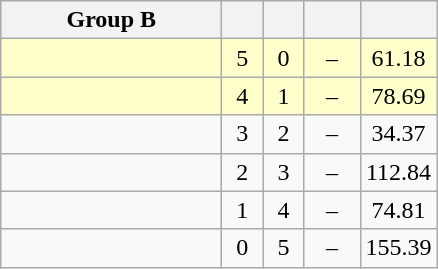<table class="wikitable" style="text-align: center;">
<tr>
<th width=140>Group B</th>
<th width=20></th>
<th width=20></th>
<th width=30></th>
<th width=20></th>
</tr>
<tr bgcolor=#ffffcc>
<td style="text-align:left;"></td>
<td>5</td>
<td>0</td>
<td>–</td>
<td>61.18</td>
</tr>
<tr bgcolor=#ffffcc>
<td style="text-align:left;"></td>
<td>4</td>
<td>1</td>
<td>–</td>
<td>78.69</td>
</tr>
<tr>
<td style="text-align:left;"></td>
<td>3</td>
<td>2</td>
<td>–</td>
<td>34.37</td>
</tr>
<tr>
<td style="text-align:left;"></td>
<td>2</td>
<td>3</td>
<td>–</td>
<td>112.84</td>
</tr>
<tr>
<td style="text-align:left;"></td>
<td>1</td>
<td>4</td>
<td>–</td>
<td>74.81</td>
</tr>
<tr>
<td style="text-align:left;"></td>
<td>0</td>
<td>5</td>
<td>–</td>
<td>155.39</td>
</tr>
</table>
